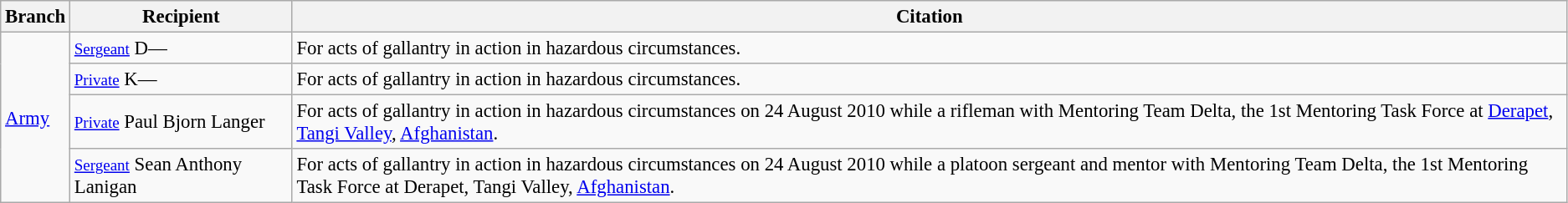<table class="wikitable" style="font-size:95%;">
<tr>
<th>Branch</th>
<th scope="col" width="170">Recipient</th>
<th>Citation</th>
</tr>
<tr>
<td rowspan="4"><a href='#'>Army</a></td>
<td><small><a href='#'>Sergeant</a></small> D—</td>
<td>For acts of gallantry in action in hazardous circumstances.</td>
</tr>
<tr>
<td><small><a href='#'>Private</a></small> K—</td>
<td>For acts of gallantry in action in hazardous circumstances.</td>
</tr>
<tr>
<td><small><a href='#'>Private</a></small> Paul Bjorn Langer</td>
<td>For acts of gallantry in action in hazardous circumstances on 24 August 2010 while a rifleman with Mentoring Team Delta, the 1st Mentoring Task Force at <a href='#'>Derapet</a>, <a href='#'>Tangi Valley</a>, <a href='#'>Afghanistan</a>.</td>
</tr>
<tr>
<td><small><a href='#'>Sergeant</a></small> Sean Anthony Lanigan</td>
<td>For acts of gallantry in action in hazardous circumstances on 24 August 2010 while a platoon sergeant and mentor with Mentoring Team Delta, the 1st Mentoring Task Force at Derapet, Tangi Valley, <a href='#'>Afghanistan</a>.</td>
</tr>
</table>
